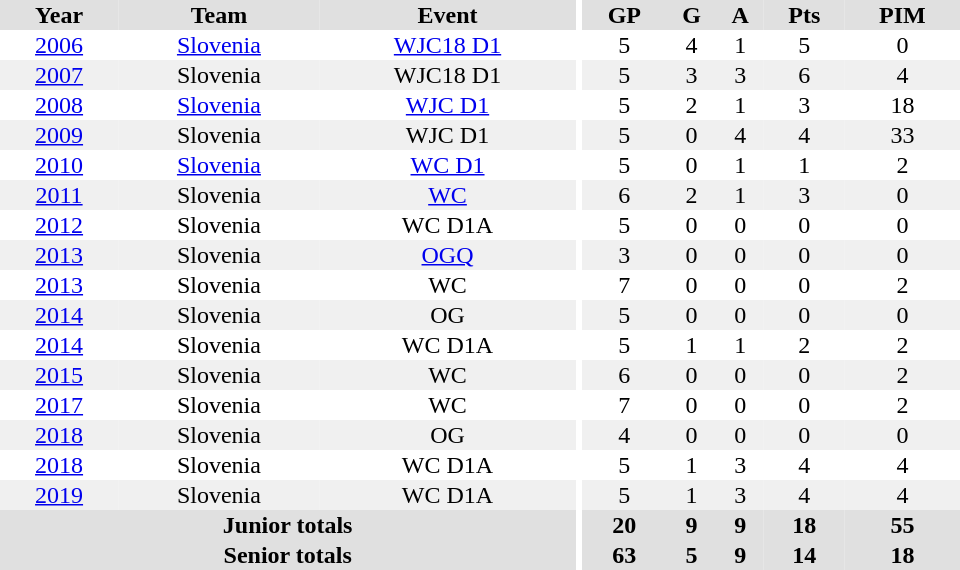<table border="0" cellpadding="1" cellspacing="0" ID="Table3" style="text-align:center; width:40em">
<tr ALIGN="center" bgcolor="#e0e0e0">
<th>Year</th>
<th>Team</th>
<th>Event</th>
<th rowspan="102" bgcolor="#ffffff"></th>
<th>GP</th>
<th>G</th>
<th>A</th>
<th>Pts</th>
<th>PIM</th>
</tr>
<tr>
<td><a href='#'>2006</a></td>
<td><a href='#'>Slovenia</a></td>
<td><a href='#'>WJC18 D1</a></td>
<td>5</td>
<td>4</td>
<td>1</td>
<td>5</td>
<td>0</td>
</tr>
<tr bgcolor="#f0f0f0">
<td><a href='#'>2007</a></td>
<td>Slovenia</td>
<td>WJC18 D1</td>
<td>5</td>
<td>3</td>
<td>3</td>
<td>6</td>
<td>4</td>
</tr>
<tr>
<td><a href='#'>2008</a></td>
<td><a href='#'>Slovenia</a></td>
<td><a href='#'>WJC D1</a></td>
<td>5</td>
<td>2</td>
<td>1</td>
<td>3</td>
<td>18</td>
</tr>
<tr bgcolor="#f0f0f0">
<td><a href='#'>2009</a></td>
<td>Slovenia</td>
<td>WJC D1</td>
<td>5</td>
<td>0</td>
<td>4</td>
<td>4</td>
<td>33</td>
</tr>
<tr>
<td><a href='#'>2010</a></td>
<td><a href='#'>Slovenia</a></td>
<td><a href='#'>WC D1</a></td>
<td>5</td>
<td>0</td>
<td>1</td>
<td>1</td>
<td>2</td>
</tr>
<tr bgcolor="#f0f0f0">
<td><a href='#'>2011</a></td>
<td>Slovenia</td>
<td><a href='#'>WC</a></td>
<td>6</td>
<td>2</td>
<td>1</td>
<td>3</td>
<td>0</td>
</tr>
<tr>
<td><a href='#'>2012</a></td>
<td>Slovenia</td>
<td>WC D1A</td>
<td>5</td>
<td>0</td>
<td>0</td>
<td>0</td>
<td>0</td>
</tr>
<tr bgcolor="#f0f0f0">
<td><a href='#'>2013</a></td>
<td>Slovenia</td>
<td><a href='#'>OGQ</a></td>
<td>3</td>
<td>0</td>
<td>0</td>
<td>0</td>
<td>0</td>
</tr>
<tr>
<td><a href='#'>2013</a></td>
<td>Slovenia</td>
<td>WC</td>
<td>7</td>
<td>0</td>
<td>0</td>
<td>0</td>
<td>2</td>
</tr>
<tr bgcolor="#f0f0f0">
<td><a href='#'>2014</a></td>
<td>Slovenia</td>
<td>OG</td>
<td>5</td>
<td>0</td>
<td>0</td>
<td>0</td>
<td>0</td>
</tr>
<tr>
<td><a href='#'>2014</a></td>
<td>Slovenia</td>
<td>WC D1A</td>
<td>5</td>
<td>1</td>
<td>1</td>
<td>2</td>
<td>2</td>
</tr>
<tr bgcolor="#f0f0f0">
<td><a href='#'>2015</a></td>
<td>Slovenia</td>
<td>WC</td>
<td>6</td>
<td>0</td>
<td>0</td>
<td>0</td>
<td>2</td>
</tr>
<tr>
<td><a href='#'>2017</a></td>
<td>Slovenia</td>
<td>WC</td>
<td>7</td>
<td>0</td>
<td>0</td>
<td>0</td>
<td>2</td>
</tr>
<tr bgcolor="#f0f0f0">
<td><a href='#'>2018</a></td>
<td>Slovenia</td>
<td>OG</td>
<td>4</td>
<td>0</td>
<td>0</td>
<td>0</td>
<td>0</td>
</tr>
<tr>
<td><a href='#'>2018</a></td>
<td>Slovenia</td>
<td>WC D1A</td>
<td>5</td>
<td>1</td>
<td>3</td>
<td>4</td>
<td>4</td>
</tr>
<tr bgcolor="#f0f0f0">
<td><a href='#'>2019</a></td>
<td>Slovenia</td>
<td>WC D1A</td>
<td>5</td>
<td>1</td>
<td>3</td>
<td>4</td>
<td>4</td>
</tr>
<tr bgcolor="#e0e0e0">
<th colspan=3>Junior totals</th>
<th>20</th>
<th>9</th>
<th>9</th>
<th>18</th>
<th>55</th>
</tr>
<tr bgcolor="#e0e0e0">
<th colspan=3>Senior totals</th>
<th>63</th>
<th>5</th>
<th>9</th>
<th>14</th>
<th>18</th>
</tr>
</table>
